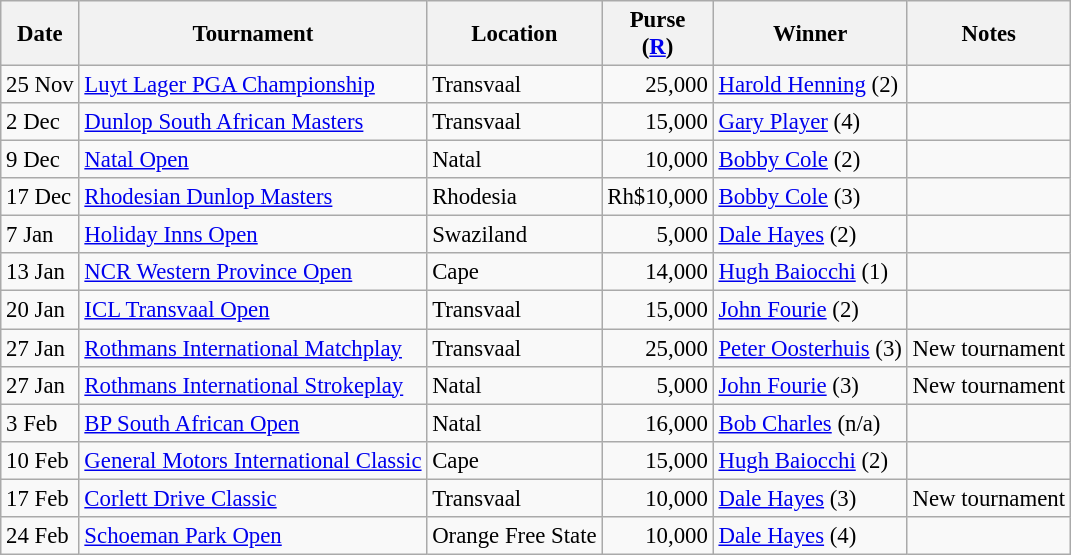<table class="wikitable" style="font-size:95%">
<tr>
<th>Date</th>
<th>Tournament</th>
<th>Location</th>
<th>Purse<br>(<a href='#'>R</a>)</th>
<th>Winner</th>
<th>Notes</th>
</tr>
<tr>
<td>25 Nov</td>
<td><a href='#'>Luyt Lager PGA Championship</a></td>
<td>Transvaal</td>
<td align=right>25,000</td>
<td> <a href='#'>Harold Henning</a> (2)</td>
<td></td>
</tr>
<tr>
<td>2 Dec</td>
<td><a href='#'>Dunlop South African Masters</a></td>
<td>Transvaal</td>
<td align=right>15,000</td>
<td> <a href='#'>Gary Player</a> (4)</td>
<td></td>
</tr>
<tr>
<td>9 Dec</td>
<td><a href='#'>Natal Open</a></td>
<td>Natal</td>
<td align=right>10,000</td>
<td> <a href='#'>Bobby Cole</a> (2)</td>
<td></td>
</tr>
<tr>
<td>17 Dec</td>
<td><a href='#'>Rhodesian Dunlop Masters</a></td>
<td>Rhodesia</td>
<td align=right>Rh$10,000</td>
<td> <a href='#'>Bobby Cole</a> (3)</td>
<td></td>
</tr>
<tr>
<td>7 Jan</td>
<td><a href='#'>Holiday Inns Open</a></td>
<td>Swaziland</td>
<td align=right>5,000</td>
<td> <a href='#'>Dale Hayes</a> (2)</td>
<td></td>
</tr>
<tr>
<td>13 Jan</td>
<td><a href='#'>NCR Western Province Open</a></td>
<td>Cape</td>
<td align=right>14,000</td>
<td> <a href='#'>Hugh Baiocchi</a> (1)</td>
<td></td>
</tr>
<tr>
<td>20 Jan</td>
<td><a href='#'>ICL Transvaal Open</a></td>
<td>Transvaal</td>
<td align=right>15,000</td>
<td> <a href='#'>John Fourie</a> (2)</td>
<td></td>
</tr>
<tr>
<td>27 Jan</td>
<td><a href='#'>Rothmans International Matchplay</a></td>
<td>Transvaal</td>
<td align=right>25,000</td>
<td> <a href='#'>Peter Oosterhuis</a> (3)</td>
<td>New tournament</td>
</tr>
<tr>
<td>27 Jan</td>
<td><a href='#'>Rothmans International Strokeplay</a></td>
<td>Natal</td>
<td align=right>5,000</td>
<td> <a href='#'>John Fourie</a> (3)</td>
<td>New tournament</td>
</tr>
<tr>
<td>3 Feb</td>
<td><a href='#'>BP South African Open</a></td>
<td>Natal</td>
<td align=right>16,000</td>
<td> <a href='#'>Bob Charles</a> (n/a)</td>
<td></td>
</tr>
<tr>
<td>10 Feb</td>
<td><a href='#'>General Motors International Classic</a></td>
<td>Cape</td>
<td align=right>15,000</td>
<td> <a href='#'>Hugh Baiocchi</a> (2)</td>
<td></td>
</tr>
<tr>
<td>17 Feb</td>
<td><a href='#'>Corlett Drive Classic</a></td>
<td>Transvaal</td>
<td align=right>10,000</td>
<td> <a href='#'>Dale Hayes</a> (3)</td>
<td>New tournament</td>
</tr>
<tr>
<td>24 Feb</td>
<td><a href='#'>Schoeman Park Open</a></td>
<td>Orange Free State</td>
<td align=right>10,000</td>
<td> <a href='#'>Dale Hayes</a> (4)</td>
<td></td>
</tr>
</table>
